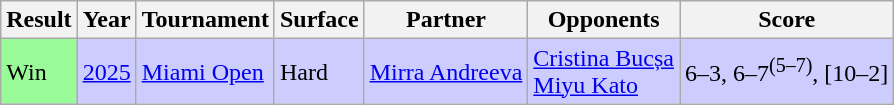<table class="wikitable">
<tr>
<th>Result</th>
<th>Year</th>
<th>Tournament</th>
<th>Surface</th>
<th>Partner</th>
<th>Opponents</th>
<th class="unsortable">Score</th>
</tr>
<tr style="background:#ccccff;">
<td bgcolor=98fb98>Win</td>
<td><a href='#'>2025</a></td>
<td><a href='#'>Miami Open</a></td>
<td>Hard</td>
<td> <a href='#'>Mirra Andreeva</a></td>
<td> <a href='#'>Cristina Bucșa</a><br> <a href='#'>Miyu Kato</a></td>
<td>6–3, 6–7<sup>(5–7)</sup>, [10–2]</td>
</tr>
</table>
